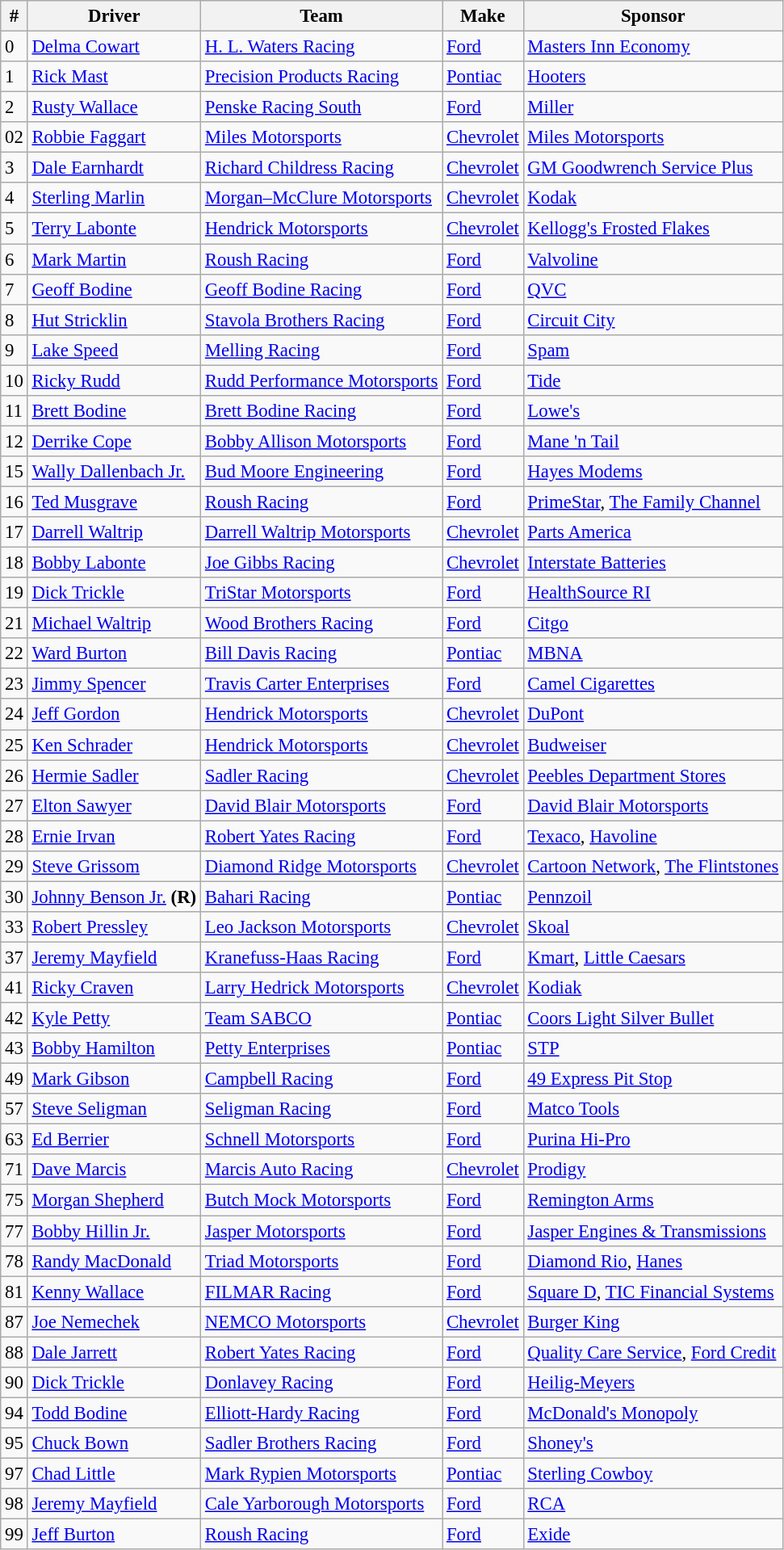<table class="wikitable" style="font-size:95%">
<tr>
<th>#</th>
<th>Driver</th>
<th>Team</th>
<th>Make</th>
<th>Sponsor</th>
</tr>
<tr>
<td>0</td>
<td><a href='#'>Delma Cowart</a></td>
<td><a href='#'>H. L. Waters Racing</a></td>
<td><a href='#'>Ford</a></td>
<td><a href='#'>Masters Inn Economy</a></td>
</tr>
<tr>
<td>1</td>
<td><a href='#'>Rick Mast</a></td>
<td><a href='#'>Precision Products Racing</a></td>
<td><a href='#'>Pontiac</a></td>
<td><a href='#'>Hooters</a></td>
</tr>
<tr>
<td>2</td>
<td><a href='#'>Rusty Wallace</a></td>
<td><a href='#'>Penske Racing South</a></td>
<td><a href='#'>Ford</a></td>
<td><a href='#'>Miller</a></td>
</tr>
<tr>
<td>02</td>
<td><a href='#'>Robbie Faggart</a></td>
<td><a href='#'>Miles Motorsports</a></td>
<td><a href='#'>Chevrolet</a></td>
<td><a href='#'>Miles Motorsports</a></td>
</tr>
<tr>
<td>3</td>
<td><a href='#'>Dale Earnhardt</a></td>
<td><a href='#'>Richard Childress Racing</a></td>
<td><a href='#'>Chevrolet</a></td>
<td><a href='#'>GM Goodwrench Service Plus</a></td>
</tr>
<tr>
<td>4</td>
<td><a href='#'>Sterling Marlin</a></td>
<td><a href='#'>Morgan–McClure Motorsports</a></td>
<td><a href='#'>Chevrolet</a></td>
<td><a href='#'>Kodak</a></td>
</tr>
<tr>
<td>5</td>
<td><a href='#'>Terry Labonte</a></td>
<td><a href='#'>Hendrick Motorsports</a></td>
<td><a href='#'>Chevrolet</a></td>
<td><a href='#'>Kellogg's Frosted Flakes</a></td>
</tr>
<tr>
<td>6</td>
<td><a href='#'>Mark Martin</a></td>
<td><a href='#'>Roush Racing</a></td>
<td><a href='#'>Ford</a></td>
<td><a href='#'>Valvoline</a></td>
</tr>
<tr>
<td>7</td>
<td><a href='#'>Geoff Bodine</a></td>
<td><a href='#'>Geoff Bodine Racing</a></td>
<td><a href='#'>Ford</a></td>
<td><a href='#'>QVC</a></td>
</tr>
<tr>
<td>8</td>
<td><a href='#'>Hut Stricklin</a></td>
<td><a href='#'>Stavola Brothers Racing</a></td>
<td><a href='#'>Ford</a></td>
<td><a href='#'>Circuit City</a></td>
</tr>
<tr>
<td>9</td>
<td><a href='#'>Lake Speed</a></td>
<td><a href='#'>Melling Racing</a></td>
<td><a href='#'>Ford</a></td>
<td><a href='#'>Spam</a></td>
</tr>
<tr>
<td>10</td>
<td><a href='#'>Ricky Rudd</a></td>
<td><a href='#'>Rudd Performance Motorsports</a></td>
<td><a href='#'>Ford</a></td>
<td><a href='#'>Tide</a></td>
</tr>
<tr>
<td>11</td>
<td><a href='#'>Brett Bodine</a></td>
<td><a href='#'>Brett Bodine Racing</a></td>
<td><a href='#'>Ford</a></td>
<td><a href='#'>Lowe's</a></td>
</tr>
<tr>
<td>12</td>
<td><a href='#'>Derrike Cope</a></td>
<td><a href='#'>Bobby Allison Motorsports</a></td>
<td><a href='#'>Ford</a></td>
<td><a href='#'>Mane 'n Tail</a></td>
</tr>
<tr>
<td>15</td>
<td><a href='#'>Wally Dallenbach Jr.</a></td>
<td><a href='#'>Bud Moore Engineering</a></td>
<td><a href='#'>Ford</a></td>
<td><a href='#'>Hayes Modems</a></td>
</tr>
<tr>
<td>16</td>
<td><a href='#'>Ted Musgrave</a></td>
<td><a href='#'>Roush Racing</a></td>
<td><a href='#'>Ford</a></td>
<td><a href='#'>PrimeStar</a>, <a href='#'>The Family Channel</a></td>
</tr>
<tr>
<td>17</td>
<td><a href='#'>Darrell Waltrip</a></td>
<td><a href='#'>Darrell Waltrip Motorsports</a></td>
<td><a href='#'>Chevrolet</a></td>
<td><a href='#'>Parts America</a></td>
</tr>
<tr>
<td>18</td>
<td><a href='#'>Bobby Labonte</a></td>
<td><a href='#'>Joe Gibbs Racing</a></td>
<td><a href='#'>Chevrolet</a></td>
<td><a href='#'>Interstate Batteries</a></td>
</tr>
<tr>
<td>19</td>
<td><a href='#'>Dick Trickle</a></td>
<td><a href='#'>TriStar Motorsports</a></td>
<td><a href='#'>Ford</a></td>
<td><a href='#'>HealthSource RI</a></td>
</tr>
<tr>
<td>21</td>
<td><a href='#'>Michael Waltrip</a></td>
<td><a href='#'>Wood Brothers Racing</a></td>
<td><a href='#'>Ford</a></td>
<td><a href='#'>Citgo</a></td>
</tr>
<tr>
<td>22</td>
<td><a href='#'>Ward Burton</a></td>
<td><a href='#'>Bill Davis Racing</a></td>
<td><a href='#'>Pontiac</a></td>
<td><a href='#'>MBNA</a></td>
</tr>
<tr>
<td>23</td>
<td><a href='#'>Jimmy Spencer</a></td>
<td><a href='#'>Travis Carter Enterprises</a></td>
<td><a href='#'>Ford</a></td>
<td><a href='#'>Camel Cigarettes</a></td>
</tr>
<tr>
<td>24</td>
<td><a href='#'>Jeff Gordon</a></td>
<td><a href='#'>Hendrick Motorsports</a></td>
<td><a href='#'>Chevrolet</a></td>
<td><a href='#'>DuPont</a></td>
</tr>
<tr>
<td>25</td>
<td><a href='#'>Ken Schrader</a></td>
<td><a href='#'>Hendrick Motorsports</a></td>
<td><a href='#'>Chevrolet</a></td>
<td><a href='#'>Budweiser</a></td>
</tr>
<tr>
<td>26</td>
<td><a href='#'>Hermie Sadler</a></td>
<td><a href='#'>Sadler Racing</a></td>
<td><a href='#'>Chevrolet</a></td>
<td><a href='#'>Peebles Department Stores</a></td>
</tr>
<tr>
<td>27</td>
<td><a href='#'>Elton Sawyer</a></td>
<td><a href='#'>David Blair Motorsports</a></td>
<td><a href='#'>Ford</a></td>
<td><a href='#'>David Blair Motorsports</a></td>
</tr>
<tr>
<td>28</td>
<td><a href='#'>Ernie Irvan</a></td>
<td><a href='#'>Robert Yates Racing</a></td>
<td><a href='#'>Ford</a></td>
<td><a href='#'>Texaco</a>, <a href='#'>Havoline</a></td>
</tr>
<tr>
<td>29</td>
<td><a href='#'>Steve Grissom</a></td>
<td><a href='#'>Diamond Ridge Motorsports</a></td>
<td><a href='#'>Chevrolet</a></td>
<td><a href='#'>Cartoon Network</a>, <a href='#'>The Flintstones</a></td>
</tr>
<tr>
<td>30</td>
<td><a href='#'>Johnny Benson Jr.</a> <strong>(R)</strong></td>
<td><a href='#'>Bahari Racing</a></td>
<td><a href='#'>Pontiac</a></td>
<td><a href='#'>Pennzoil</a></td>
</tr>
<tr>
<td>33</td>
<td><a href='#'>Robert Pressley</a></td>
<td><a href='#'>Leo Jackson Motorsports</a></td>
<td><a href='#'>Chevrolet</a></td>
<td><a href='#'>Skoal</a></td>
</tr>
<tr>
<td>37</td>
<td><a href='#'>Jeremy Mayfield</a></td>
<td><a href='#'>Kranefuss-Haas Racing</a></td>
<td><a href='#'>Ford</a></td>
<td><a href='#'>Kmart</a>, <a href='#'>Little Caesars</a></td>
</tr>
<tr>
<td>41</td>
<td><a href='#'>Ricky Craven</a></td>
<td><a href='#'>Larry Hedrick Motorsports</a></td>
<td><a href='#'>Chevrolet</a></td>
<td><a href='#'>Kodiak</a></td>
</tr>
<tr>
<td>42</td>
<td><a href='#'>Kyle Petty</a></td>
<td><a href='#'>Team SABCO</a></td>
<td><a href='#'>Pontiac</a></td>
<td><a href='#'>Coors Light Silver Bullet</a></td>
</tr>
<tr>
<td>43</td>
<td><a href='#'>Bobby Hamilton</a></td>
<td><a href='#'>Petty Enterprises</a></td>
<td><a href='#'>Pontiac</a></td>
<td><a href='#'>STP</a></td>
</tr>
<tr>
<td>49</td>
<td><a href='#'>Mark Gibson</a></td>
<td><a href='#'>Campbell Racing</a></td>
<td><a href='#'>Ford</a></td>
<td><a href='#'>49 Express Pit Stop</a></td>
</tr>
<tr>
<td>57</td>
<td><a href='#'>Steve Seligman</a></td>
<td><a href='#'>Seligman Racing</a></td>
<td><a href='#'>Ford</a></td>
<td><a href='#'>Matco Tools</a></td>
</tr>
<tr>
<td>63</td>
<td><a href='#'>Ed Berrier</a></td>
<td><a href='#'>Schnell Motorsports</a></td>
<td><a href='#'>Ford</a></td>
<td><a href='#'>Purina Hi-Pro</a></td>
</tr>
<tr>
<td>71</td>
<td><a href='#'>Dave Marcis</a></td>
<td><a href='#'>Marcis Auto Racing</a></td>
<td><a href='#'>Chevrolet</a></td>
<td><a href='#'>Prodigy</a></td>
</tr>
<tr>
<td>75</td>
<td><a href='#'>Morgan Shepherd</a></td>
<td><a href='#'>Butch Mock Motorsports</a></td>
<td><a href='#'>Ford</a></td>
<td><a href='#'>Remington Arms</a></td>
</tr>
<tr>
<td>77</td>
<td><a href='#'>Bobby Hillin Jr.</a></td>
<td><a href='#'>Jasper Motorsports</a></td>
<td><a href='#'>Ford</a></td>
<td><a href='#'>Jasper Engines & Transmissions</a></td>
</tr>
<tr>
<td>78</td>
<td><a href='#'>Randy MacDonald</a></td>
<td><a href='#'>Triad Motorsports</a></td>
<td><a href='#'>Ford</a></td>
<td><a href='#'>Diamond Rio</a>, <a href='#'>Hanes</a></td>
</tr>
<tr>
<td>81</td>
<td><a href='#'>Kenny Wallace</a></td>
<td><a href='#'>FILMAR Racing</a></td>
<td><a href='#'>Ford</a></td>
<td><a href='#'>Square D</a>, <a href='#'>TIC Financial Systems</a></td>
</tr>
<tr>
<td>87</td>
<td><a href='#'>Joe Nemechek</a></td>
<td><a href='#'>NEMCO Motorsports</a></td>
<td><a href='#'>Chevrolet</a></td>
<td><a href='#'>Burger King</a></td>
</tr>
<tr>
<td>88</td>
<td><a href='#'>Dale Jarrett</a></td>
<td><a href='#'>Robert Yates Racing</a></td>
<td><a href='#'>Ford</a></td>
<td><a href='#'>Quality Care Service</a>, <a href='#'>Ford Credit</a></td>
</tr>
<tr>
<td>90</td>
<td><a href='#'>Dick Trickle</a></td>
<td><a href='#'>Donlavey Racing</a></td>
<td><a href='#'>Ford</a></td>
<td><a href='#'>Heilig-Meyers</a></td>
</tr>
<tr>
<td>94</td>
<td><a href='#'>Todd Bodine</a></td>
<td><a href='#'>Elliott-Hardy Racing</a></td>
<td><a href='#'>Ford</a></td>
<td><a href='#'>McDonald's Monopoly</a></td>
</tr>
<tr>
<td>95</td>
<td><a href='#'>Chuck Bown</a></td>
<td><a href='#'>Sadler Brothers Racing</a></td>
<td><a href='#'>Ford</a></td>
<td><a href='#'>Shoney's</a></td>
</tr>
<tr>
<td>97</td>
<td><a href='#'>Chad Little</a></td>
<td><a href='#'>Mark Rypien Motorsports</a></td>
<td><a href='#'>Pontiac</a></td>
<td><a href='#'>Sterling Cowboy</a></td>
</tr>
<tr>
<td>98</td>
<td><a href='#'>Jeremy Mayfield</a></td>
<td><a href='#'>Cale Yarborough Motorsports</a></td>
<td><a href='#'>Ford</a></td>
<td><a href='#'>RCA</a></td>
</tr>
<tr>
<td>99</td>
<td><a href='#'>Jeff Burton</a></td>
<td><a href='#'>Roush Racing</a></td>
<td><a href='#'>Ford</a></td>
<td><a href='#'>Exide</a></td>
</tr>
</table>
